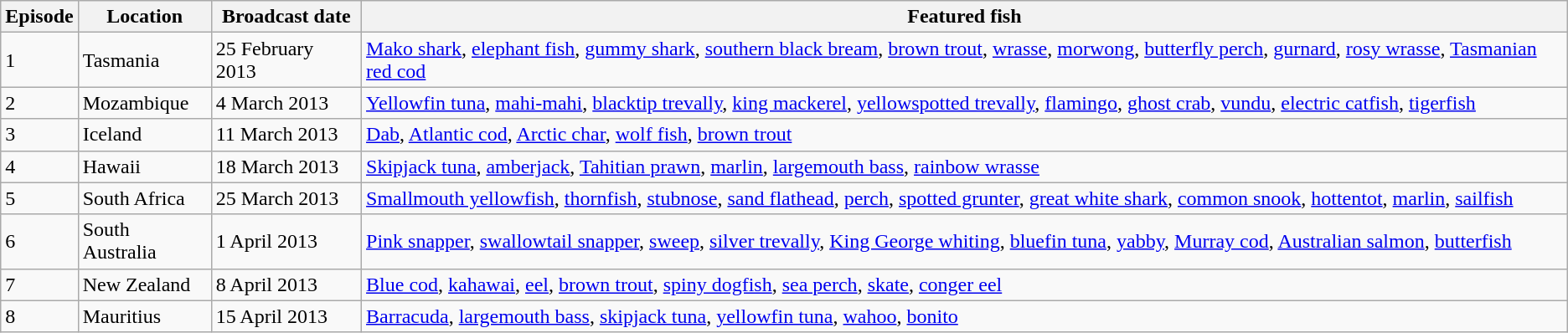<table class="wikitable">
<tr>
<th>Episode</th>
<th>Location</th>
<th>Broadcast date</th>
<th>Featured fish</th>
</tr>
<tr>
<td>1</td>
<td>Tasmania</td>
<td>25 February 2013</td>
<td><a href='#'>Mako shark</a>, <a href='#'>elephant fish</a>, <a href='#'>gummy shark</a>, <a href='#'>southern black bream</a>, <a href='#'>brown trout</a>, <a href='#'>wrasse</a>, <a href='#'>morwong</a>, <a href='#'>butterfly perch</a>, <a href='#'>gurnard</a>, <a href='#'>rosy wrasse</a>, <a href='#'>Tasmanian red cod</a></td>
</tr>
<tr>
<td>2</td>
<td>Mozambique</td>
<td>4 March 2013</td>
<td><a href='#'>Yellowfin tuna</a>, <a href='#'>mahi-mahi</a>, <a href='#'>blacktip trevally</a>, <a href='#'>king mackerel</a>, <a href='#'>yellowspotted trevally</a>, <a href='#'>flamingo</a>, <a href='#'>ghost crab</a>, <a href='#'>vundu</a>, <a href='#'>electric catfish</a>, <a href='#'>tigerfish</a></td>
</tr>
<tr>
<td>3</td>
<td>Iceland</td>
<td>11 March 2013</td>
<td><a href='#'>Dab</a>, <a href='#'>Atlantic cod</a>, <a href='#'>Arctic char</a>, <a href='#'>wolf fish</a>, <a href='#'>brown trout</a></td>
</tr>
<tr>
<td>4</td>
<td>Hawaii</td>
<td>18 March 2013</td>
<td><a href='#'>Skipjack tuna</a>, <a href='#'>amberjack</a>, <a href='#'>Tahitian prawn</a>, <a href='#'>marlin</a>, <a href='#'>largemouth bass</a>, <a href='#'>rainbow wrasse</a></td>
</tr>
<tr>
<td>5</td>
<td>South Africa</td>
<td>25 March 2013</td>
<td><a href='#'>Smallmouth yellowfish</a>, <a href='#'>thornfish</a>, <a href='#'>stubnose</a>, <a href='#'>sand flathead</a>, <a href='#'>perch</a>, <a href='#'>spotted grunter</a>, <a href='#'>great white shark</a>, <a href='#'>common snook</a>, <a href='#'>hottentot</a>, <a href='#'>marlin</a>, <a href='#'>sailfish</a></td>
</tr>
<tr>
<td>6</td>
<td>South Australia</td>
<td>1 April 2013</td>
<td><a href='#'>Pink snapper</a>, <a href='#'>swallowtail snapper</a>, <a href='#'>sweep</a>, <a href='#'>silver trevally</a>, <a href='#'>King George whiting</a>, <a href='#'>bluefin tuna</a>, <a href='#'>yabby</a>, <a href='#'>Murray cod</a>, <a href='#'>Australian salmon</a>, <a href='#'>butterfish</a></td>
</tr>
<tr>
<td>7</td>
<td>New Zealand</td>
<td>8 April 2013</td>
<td><a href='#'>Blue cod</a>, <a href='#'>kahawai</a>, <a href='#'>eel</a>, <a href='#'>brown trout</a>, <a href='#'>spiny dogfish</a>, <a href='#'>sea perch</a>, <a href='#'>skate</a>, <a href='#'>conger eel</a></td>
</tr>
<tr>
<td>8</td>
<td>Mauritius</td>
<td>15 April 2013</td>
<td><a href='#'>Barracuda</a>, <a href='#'>largemouth bass</a>, <a href='#'>skipjack tuna</a>, <a href='#'>yellowfin tuna</a>, <a href='#'>wahoo</a>, <a href='#'>bonito</a></td>
</tr>
</table>
